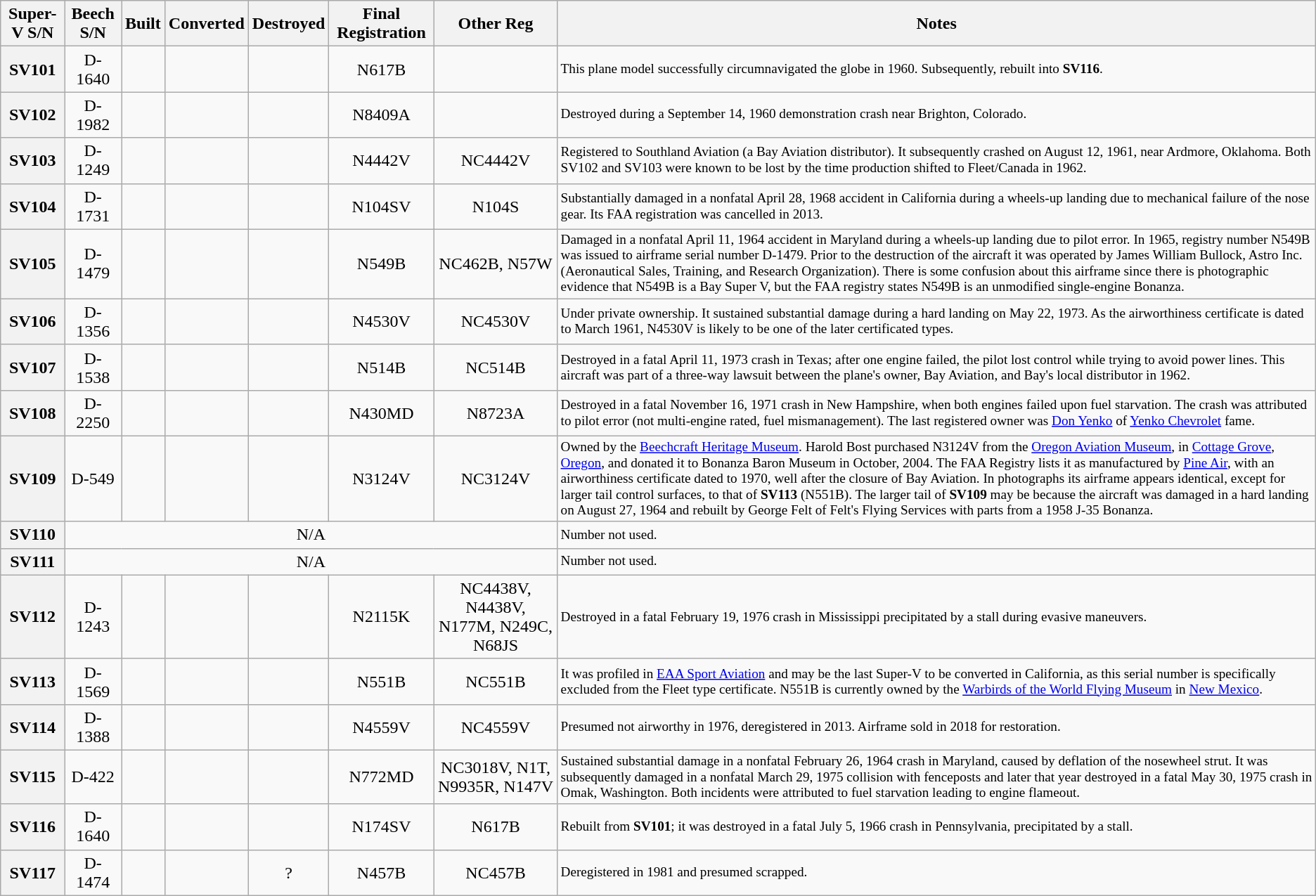<table class="wikitable sortable" style="text-align:center;">
<tr>
<th scope="col" class="text">Super-V S/N</th>
<th scope="col" class="number">Beech S/N</th>
<th scope="col" class="date">Built</th>
<th scope="col" class="date">Converted</th>
<th scope="col" class="date">Destroyed</th>
<th scope="col" class="text">Final Registration</th>
<th scope="col" class="text">Other Reg</th>
<th scope="col" class="unsortable">Notes</th>
</tr>
<tr>
<th>SV101</th>
<td data-sort-value=1640>D-1640</td>
<td></td>
<td></td>
<td></td>
<td>N617B</td>
<td></td>
<td style="text-align:left;font-size: 80%;">This plane model successfully circumnavigated the globe in 1960. Subsequently, rebuilt into <strong>SV116</strong>.</td>
</tr>
<tr>
<th>SV102</th>
<td data-sort-value=1982>D-1982</td>
<td></td>
<td></td>
<td></td>
<td>N8409A</td>
<td></td>
<td style="text-align:left;font-size: 80%;">Destroyed during a September 14, 1960 demonstration crash near Brighton, Colorado.</td>
</tr>
<tr>
<th>SV103</th>
<td data-sort-value=1249>D-1249</td>
<td></td>
<td></td>
<td></td>
<td>N4442V</td>
<td>NC4442V</td>
<td style="text-align:left;font-size: 80%;">Registered to Southland Aviation (a Bay Aviation distributor). It subsequently crashed on August 12, 1961, near Ardmore, Oklahoma. Both SV102 and SV103 were known to be lost by the time production shifted to Fleet/Canada in 1962.</td>
</tr>
<tr>
<th>SV104</th>
<td data-sort-value=1731>D-1731</td>
<td></td>
<td></td>
<td></td>
<td>N104SV</td>
<td>N104S</td>
<td style="text-align:left;font-size: 80%;">Substantially damaged in a nonfatal April 28, 1968 accident in California during a wheels-up landing due to mechanical failure of the nose gear. Its FAA registration was cancelled in 2013.</td>
</tr>
<tr>
<th>SV105</th>
<td data-sort-value=1479>D-1479</td>
<td></td>
<td></td>
<td></td>
<td>N549B</td>
<td>NC462B, N57W</td>
<td style="text-align:left;font-size: 80%;">Damaged in a nonfatal April 11, 1964 accident in Maryland during a wheels-up landing due to pilot error. In 1965, registry number N549B was issued to airframe serial number D-1479. Prior to the destruction of the aircraft it was operated by James William Bullock, Astro Inc. (Aeronautical Sales, Training, and Research Organization). There is some confusion about this airframe since there is photographic evidence that N549B is a Bay Super V, but the FAA registry states N549B is an unmodified single-engine Bonanza.</td>
</tr>
<tr>
<th>SV106</th>
<td data-sort-value=1356>D-1356</td>
<td></td>
<td></td>
<td></td>
<td>N4530V</td>
<td>NC4530V</td>
<td style="text-align:left;font-size: 80%;">Under private ownership. It sustained substantial damage during a hard landing on May 22, 1973. As the airworthiness certificate is dated to March 1961, N4530V is likely to be one of the later certificated types.</td>
</tr>
<tr>
<th>SV107</th>
<td data-sort-value=1538>D-1538</td>
<td></td>
<td></td>
<td></td>
<td>N514B</td>
<td>NC514B</td>
<td style="text-align:left;font-size: 80%;">Destroyed in a fatal April 11, 1973 crash in Texas; after one engine failed, the pilot lost control while trying to avoid power lines. This aircraft was part of a three-way lawsuit between the plane's owner, Bay Aviation, and Bay's local distributor in 1962.</td>
</tr>
<tr>
<th>SV108</th>
<td data-sort-value=2250>D-2250</td>
<td></td>
<td></td>
<td></td>
<td>N430MD</td>
<td>N8723A</td>
<td style="text-align:left;font-size: 80%;">Destroyed in a fatal November 16, 1971 crash in New Hampshire, when both engines failed upon fuel starvation. The crash was attributed to pilot error (not multi-engine rated, fuel mismanagement). The last registered owner was <a href='#'>Don Yenko</a> of <a href='#'>Yenko Chevrolet</a> fame.</td>
</tr>
<tr>
<th>SV109</th>
<td data-sort-value=549>D-549</td>
<td></td>
<td></td>
<td></td>
<td>N3124V</td>
<td>NC3124V</td>
<td style="text-align:left;font-size: 80%;">Owned by the <a href='#'>Beechcraft Heritage Museum</a>. Harold Bost purchased N3124V from the <a href='#'>Oregon Aviation Museum</a>, in <a href='#'>Cottage Grove</a>, <a href='#'>Oregon</a>, and donated it to Bonanza Baron Museum in October, 2004. The FAA Registry lists it as manufactured by <a href='#'>Pine Air</a>, with an airworthiness certificate dated to 1970, well after the closure of Bay Aviation. In photographs its airframe appears identical, except for larger tail control surfaces, to that of <strong>SV113</strong> (N551B). The larger tail of <strong>SV109</strong> may be because the aircraft was damaged in a hard landing on August 27, 1964 and rebuilt by George Felt of Felt's Flying Services with parts from a 1958 J-35 Bonanza.</td>
</tr>
<tr>
<th>SV110</th>
<td colspan=6>N/A</td>
<td style="text-align:left;font-size: 80%;">Number not used.</td>
</tr>
<tr>
<th>SV111</th>
<td colspan=6>N/A</td>
<td style="text-align:left;font-size: 80%;">Number not used.</td>
</tr>
<tr>
<th>SV112</th>
<td data-sort-value=1243>D-1243</td>
<td></td>
<td></td>
<td></td>
<td>N2115K</td>
<td>NC4438V, N4438V, N177M, N249C, N68JS</td>
<td style="text-align:left;font-size: 80%;">Destroyed in a fatal February 19, 1976 crash in Mississippi precipitated by a stall during evasive maneuvers.</td>
</tr>
<tr>
<th>SV113</th>
<td data-sort-value=1569>D-1569</td>
<td></td>
<td></td>
<td></td>
<td>N551B</td>
<td>NC551B</td>
<td style="text-align:left;font-size: 80%;">It was profiled in <a href='#'>EAA Sport Aviation</a> and may be the last Super-V to be converted in California, as this serial number is specifically excluded from the Fleet type certificate. N551B is currently owned by the <a href='#'>Warbirds of the World Flying Museum</a> in <a href='#'>New Mexico</a>.</td>
</tr>
<tr>
<th>SV114</th>
<td data-sort-value=1388>D-1388</td>
<td></td>
<td></td>
<td></td>
<td>N4559V</td>
<td>NC4559V</td>
<td style="text-align:left;font-size: 80%;">Presumed not airworthy in 1976, deregistered in 2013. Airframe sold in 2018 for restoration.</td>
</tr>
<tr>
<th>SV115</th>
<td data-sort-value=422>D-422</td>
<td></td>
<td></td>
<td></td>
<td>N772MD</td>
<td>NC3018V, N1T, N9935R, N147V</td>
<td style="text-align:left;font-size: 80%;">Sustained substantial damage in a nonfatal February 26, 1964 crash in Maryland, caused by deflation of the nosewheel strut. It was subsequently damaged in a nonfatal March 29, 1975 collision with fenceposts and later that year destroyed in a fatal May 30, 1975 crash in Omak, Washington. Both incidents were attributed to fuel starvation leading to engine flameout.</td>
</tr>
<tr>
<th>SV116</th>
<td data-sort-value=1640>D-1640</td>
<td></td>
<td></td>
<td></td>
<td>N174SV</td>
<td>N617B</td>
<td style="text-align:left;font-size: 80%;">Rebuilt from <strong>SV101</strong>; it was destroyed in a fatal July 5, 1966 crash in Pennsylvania, precipitated by a stall.</td>
</tr>
<tr>
<th>SV117</th>
<td data-sort-value=1474>D-1474</td>
<td></td>
<td></td>
<td>?</td>
<td>N457B</td>
<td>NC457B</td>
<td style="text-align:left;font-size: 80%;">Deregistered in 1981 and presumed scrapped.</td>
</tr>
</table>
